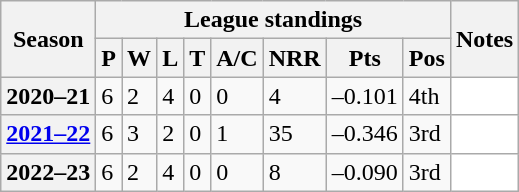<table class="wikitable sortable">
<tr>
<th scope="col" rowspan="2">Season</th>
<th scope="col" colspan="8">League standings</th>
<th scope="col" rowspan="2">Notes</th>
</tr>
<tr>
<th scope="col">P</th>
<th scope="col">W</th>
<th scope="col">L</th>
<th scope="col">T</th>
<th scope="col">A/C</th>
<th scope="col">NRR</th>
<th scope="col">Pts</th>
<th scope="col">Pos</th>
</tr>
<tr>
<th scope="row">2020–21</th>
<td>6</td>
<td>2</td>
<td>4</td>
<td>0</td>
<td>0</td>
<td>4</td>
<td>–0.101</td>
<td>4th</td>
<td style="background: white;"></td>
</tr>
<tr>
<th scope="row"><a href='#'>2021–22</a></th>
<td>6</td>
<td>3</td>
<td>2</td>
<td>0</td>
<td>1</td>
<td>35</td>
<td>–0.346</td>
<td>3rd</td>
<td style="background: white;"></td>
</tr>
<tr>
<th scope="row">2022–23</th>
<td>6</td>
<td>2</td>
<td>4</td>
<td>0</td>
<td>0</td>
<td>8</td>
<td>–0.090</td>
<td>3rd</td>
<td style="background: white;"></td>
</tr>
</table>
